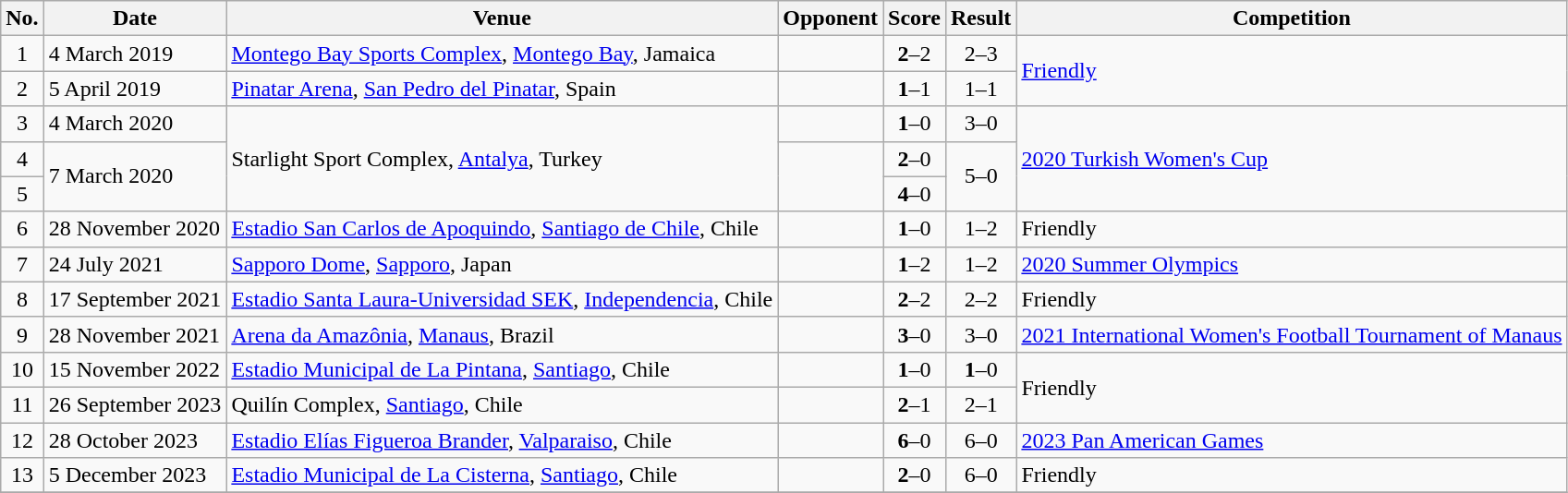<table class="wikitable sortable">
<tr>
<th scope="col">No.</th>
<th scope="col">Date</th>
<th scope="col">Venue</th>
<th scope="col">Opponent</th>
<th scope="col">Score</th>
<th scope="col">Result</th>
<th scope="col">Competition</th>
</tr>
<tr>
<td align="center">1</td>
<td>4 March 2019</td>
<td><a href='#'>Montego Bay Sports Complex</a>, <a href='#'>Montego Bay</a>, Jamaica</td>
<td></td>
<td align="center"><strong>2</strong>–2</td>
<td align="center">2–3</td>
<td rowspan=2><a href='#'>Friendly</a></td>
</tr>
<tr>
<td align="center">2</td>
<td>5 April 2019</td>
<td><a href='#'>Pinatar Arena</a>, <a href='#'>San Pedro del Pinatar</a>, Spain</td>
<td></td>
<td align="center"><strong>1</strong>–1</td>
<td align="center">1–1</td>
</tr>
<tr>
<td align="center">3</td>
<td>4 March 2020</td>
<td rowspan=3>Starlight Sport Complex, <a href='#'>Antalya</a>, Turkey</td>
<td></td>
<td align=center><strong>1</strong>–0</td>
<td align=center>3–0</td>
<td rowspan=3><a href='#'>2020 Turkish Women's Cup</a></td>
</tr>
<tr>
<td align="center">4</td>
<td rowspan=2>7 March 2020</td>
<td rowspan=2></td>
<td align=center><strong>2</strong>–0</td>
<td rowspan=2 align=center>5–0</td>
</tr>
<tr>
<td align="center">5</td>
<td align=center><strong>4</strong>–0</td>
</tr>
<tr>
<td align="center">6</td>
<td>28 November 2020</td>
<td><a href='#'>Estadio San Carlos de Apoquindo</a>, <a href='#'>Santiago de Chile</a>, Chile</td>
<td></td>
<td align="center"><strong>1</strong>–0</td>
<td align="center">1–2</td>
<td>Friendly</td>
</tr>
<tr>
<td align="center">7</td>
<td>24 July 2021</td>
<td><a href='#'>Sapporo Dome</a>, <a href='#'>Sapporo</a>, Japan</td>
<td></td>
<td align="center"><strong>1</strong>–2</td>
<td align="center">1–2</td>
<td><a href='#'>2020 Summer Olympics</a></td>
</tr>
<tr>
<td align="center">8</td>
<td>17 September 2021</td>
<td><a href='#'>Estadio Santa Laura-Universidad SEK</a>, <a href='#'>Independencia</a>, Chile</td>
<td></td>
<td align="center"><strong>2</strong>–2</td>
<td align="center">2–2</td>
<td>Friendly</td>
</tr>
<tr>
<td align="center">9</td>
<td>28 November 2021</td>
<td><a href='#'>Arena da Amazônia</a>, <a href='#'>Manaus</a>, Brazil</td>
<td></td>
<td align="center"><strong>3</strong>–0</td>
<td align="center">3–0</td>
<td><a href='#'>2021 International Women's Football Tournament of Manaus</a></td>
</tr>
<tr>
<td align="center">10</td>
<td>15 November 2022</td>
<td><a href='#'>Estadio Municipal de La Pintana</a>, <a href='#'>Santiago</a>, Chile</td>
<td></td>
<td align="center"><strong>1</strong>–0</td>
<td align="center"><strong>1</strong>–0</td>
<td rowspan=2>Friendly</td>
</tr>
<tr>
<td align="center">11</td>
<td>26 September 2023</td>
<td>Quilín Complex, <a href='#'>Santiago</a>, Chile</td>
<td></td>
<td align="center"><strong>2</strong>–1</td>
<td align="center">2–1</td>
</tr>
<tr>
<td align="center">12</td>
<td>28 October 2023</td>
<td><a href='#'>Estadio Elías Figueroa Brander</a>, <a href='#'>Valparaiso</a>, Chile</td>
<td></td>
<td align="center"><strong>6</strong>–0</td>
<td align="center">6–0</td>
<td><a href='#'>2023 Pan American Games</a></td>
</tr>
<tr>
<td align="center">13</td>
<td>5 December 2023</td>
<td><a href='#'>Estadio Municipal de La Cisterna</a>, <a href='#'>Santiago</a>, Chile</td>
<td></td>
<td align=center><strong>2</strong>–0</td>
<td align=center>6–0</td>
<td>Friendly</td>
</tr>
<tr>
</tr>
</table>
